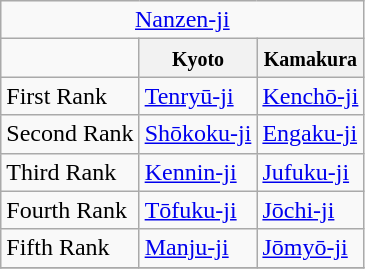<table class="wikitable">
<tr>
<td colspan="3" align="center"><a href='#'>Nanzen-ji</a></td>
</tr>
<tr>
<td> </td>
<th><small>Kyoto</small></th>
<th><small>Kamakura</small></th>
</tr>
<tr>
<td>First Rank</td>
<td><a href='#'>Tenryū-ji</a></td>
<td><a href='#'>Kenchō-ji</a></td>
</tr>
<tr>
<td>Second Rank</td>
<td><a href='#'>Shōkoku-ji</a></td>
<td><a href='#'>Engaku-ji</a></td>
</tr>
<tr>
<td>Third Rank</td>
<td><a href='#'>Kennin-ji</a></td>
<td><a href='#'>Jufuku-ji</a></td>
</tr>
<tr>
<td>Fourth Rank</td>
<td><a href='#'>Tōfuku-ji</a></td>
<td><a href='#'>Jōchi-ji</a></td>
</tr>
<tr>
<td>Fifth Rank</td>
<td><a href='#'>Manju-ji</a></td>
<td><a href='#'>Jōmyō-ji</a></td>
</tr>
<tr>
</tr>
</table>
